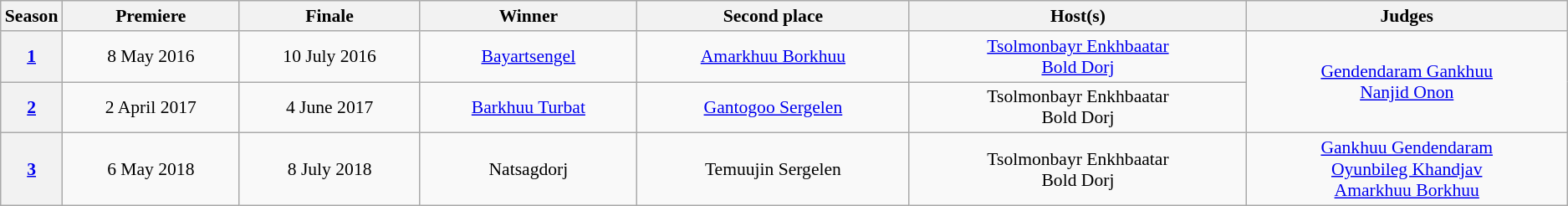<table class="wikitable" style="text-align:center; line-height:17px; font-size:90%; width:auto;">
<tr>
<th width="03%">Season</th>
<th>Premiere</th>
<th>Finale</th>
<th>Winner</th>
<th>Second place</th>
<th>Host(s)</th>
<th>Judges</th>
</tr>
<tr>
<th><a href='#'>1</a></th>
<td>8 May 2016</td>
<td>10 July 2016</td>
<td><a href='#'>Bayartsengel</a></td>
<td><a href='#'>Amarkhuu Borkhuu</a></td>
<td><a href='#'>Tsolmonbayr Enkhbaatar</a><br><a href='#'>Bold Dorj</a></td>
<td rowspan="2"><a href='#'>Gendendaram Gankhuu</a><br><a href='#'>Nanjid Onon</a><br></td>
</tr>
<tr>
<th><a href='#'>2</a></th>
<td>2 April 2017</td>
<td>4 June 2017</td>
<td><a href='#'>Barkhuu Turbat</a></td>
<td><a href='#'>Gantogoo Sergelen</a></td>
<td>Tsolmonbayr Enkhbaatar<br>Bold Dorj</td>
</tr>
<tr>
<th><a href='#'>3</a></th>
<td>6 May 2018</td>
<td>8 July 2018</td>
<td>Natsagdorj</td>
<td>Temuujin Sergelen</td>
<td>Tsolmonbayr Enkhbaatar<br>Bold Dorj</td>
<td><a href='#'>Gankhuu Gendendaram</a><br><a href='#'>Oyunbileg Khandjav</a><br><a href='#'>Amarkhuu Borkhuu</a></td>
</tr>
</table>
